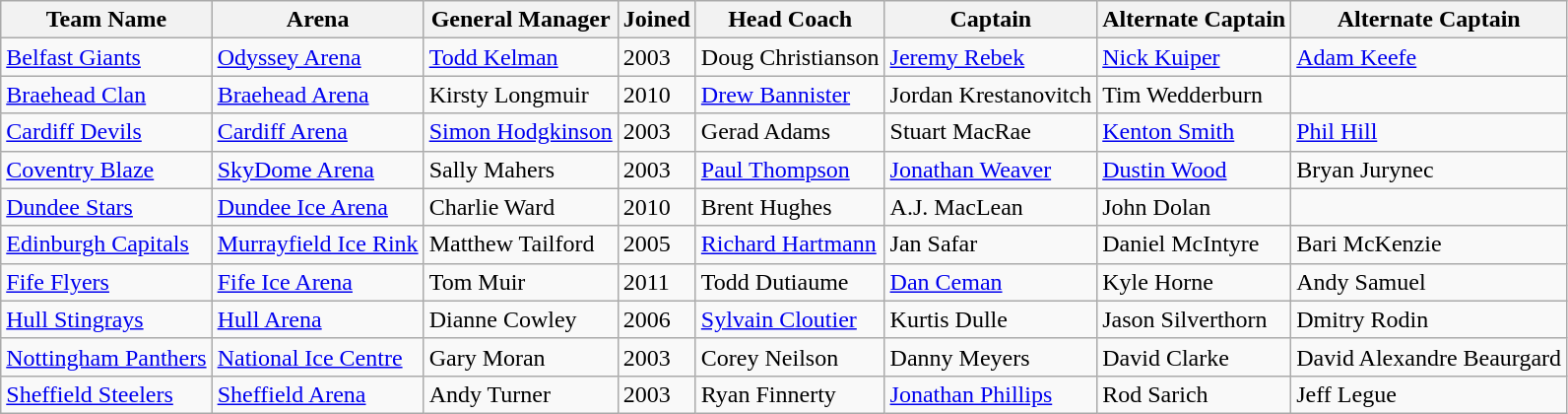<table class="wikitable">
<tr>
<th>Team Name</th>
<th>Arena</th>
<th>General Manager</th>
<th>Joined</th>
<th>Head Coach</th>
<th>Captain</th>
<th>Alternate Captain</th>
<th>Alternate Captain</th>
</tr>
<tr>
<td><a href='#'>Belfast Giants</a></td>
<td><a href='#'>Odyssey Arena</a></td>
<td><a href='#'>Todd Kelman</a></td>
<td>2003</td>
<td>Doug Christianson</td>
<td><a href='#'>Jeremy Rebek</a></td>
<td><a href='#'>Nick Kuiper</a></td>
<td><a href='#'>Adam Keefe</a></td>
</tr>
<tr>
<td><a href='#'>Braehead Clan</a></td>
<td><a href='#'>Braehead Arena</a></td>
<td>Kirsty Longmuir</td>
<td>2010</td>
<td><a href='#'>Drew Bannister</a></td>
<td>Jordan Krestanovitch</td>
<td>Tim Wedderburn</td>
<td></td>
</tr>
<tr>
<td><a href='#'>Cardiff Devils</a></td>
<td><a href='#'>Cardiff Arena</a></td>
<td><a href='#'>Simon Hodgkinson</a></td>
<td>2003</td>
<td>Gerad Adams</td>
<td>Stuart MacRae</td>
<td><a href='#'>Kenton Smith</a></td>
<td><a href='#'>Phil Hill</a></td>
</tr>
<tr>
<td><a href='#'>Coventry Blaze</a></td>
<td><a href='#'>SkyDome Arena</a></td>
<td>Sally Mahers</td>
<td>2003</td>
<td><a href='#'>Paul Thompson</a></td>
<td><a href='#'>Jonathan Weaver</a></td>
<td><a href='#'>Dustin Wood</a></td>
<td>Bryan Jurynec</td>
</tr>
<tr>
<td><a href='#'>Dundee Stars</a></td>
<td><a href='#'>Dundee Ice Arena</a></td>
<td>Charlie Ward</td>
<td>2010</td>
<td>Brent Hughes</td>
<td>A.J. MacLean</td>
<td>John Dolan</td>
<td></td>
</tr>
<tr>
<td><a href='#'>Edinburgh Capitals</a></td>
<td><a href='#'>Murrayfield Ice Rink</a></td>
<td>Matthew Tailford</td>
<td>2005</td>
<td><a href='#'>Richard Hartmann</a></td>
<td>Jan Safar</td>
<td>Daniel McIntyre</td>
<td>Bari McKenzie</td>
</tr>
<tr>
<td><a href='#'>Fife Flyers</a></td>
<td><a href='#'>Fife Ice Arena</a></td>
<td>Tom Muir</td>
<td>2011</td>
<td>Todd Dutiaume</td>
<td><a href='#'>Dan Ceman</a></td>
<td>Kyle Horne</td>
<td>Andy Samuel</td>
</tr>
<tr>
<td><a href='#'>Hull Stingrays</a></td>
<td><a href='#'>Hull Arena</a></td>
<td>Dianne Cowley</td>
<td>2006</td>
<td><a href='#'>Sylvain Cloutier</a></td>
<td>Kurtis Dulle</td>
<td>Jason Silverthorn</td>
<td>Dmitry Rodin</td>
</tr>
<tr>
<td><a href='#'>Nottingham Panthers</a></td>
<td><a href='#'>National Ice Centre</a></td>
<td>Gary Moran</td>
<td>2003</td>
<td>Corey Neilson</td>
<td>Danny Meyers</td>
<td>David Clarke</td>
<td>David Alexandre Beaurgard</td>
</tr>
<tr>
<td><a href='#'>Sheffield Steelers</a></td>
<td><a href='#'>Sheffield Arena</a></td>
<td>Andy Turner</td>
<td>2003</td>
<td>Ryan Finnerty</td>
<td><a href='#'>Jonathan Phillips</a></td>
<td>Rod Sarich</td>
<td>Jeff Legue</td>
</tr>
</table>
